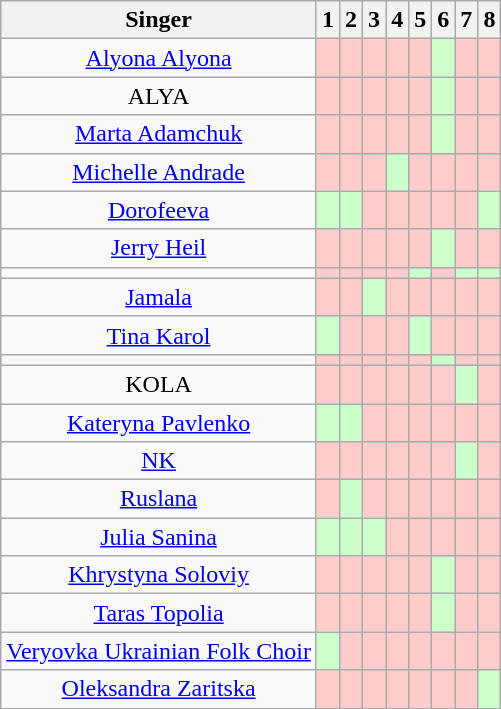<table class="wikitable" style="text-align: center">
<tr>
<th>Singer</th>
<th>1</th>
<th>2</th>
<th>3</th>
<th>4</th>
<th>5</th>
<th>6</th>
<th>7</th>
<th>8</th>
</tr>
<tr>
<td><a href='#'>Alyona Alyona</a></td>
<td bgcolor=FFCCCC></td>
<td bgcolor=FFCCCC></td>
<td bgcolor=FFCCCC></td>
<td bgcolor=FFCCCC></td>
<td bgcolor=FFCCCC></td>
<td bgcolor=CCFFCC></td>
<td bgcolor=FFCCCC></td>
<td bgcolor=FFCCCC></td>
</tr>
<tr>
<td>ALYA</td>
<td bgcolor=FFCCCC></td>
<td bgcolor=FFCCCC></td>
<td bgcolor=FFCCCC></td>
<td bgcolor=FFCCCC></td>
<td bgcolor=FFCCCC></td>
<td bgcolor=CCFFCC></td>
<td bgcolor=FFCCCC></td>
<td bgcolor=FFCCCC></td>
</tr>
<tr>
<td><a href='#'>Marta Adamchuk</a></td>
<td bgcolor=FFCCCC></td>
<td bgcolor=FFCCCC></td>
<td bgcolor=FFCCCC></td>
<td bgcolor=FFCCCC></td>
<td bgcolor=FFCCCC></td>
<td bgcolor=CCFFCC></td>
<td bgcolor=FFCCCC></td>
<td bgcolor=FFCCCC></td>
</tr>
<tr>
<td><a href='#'>Michelle Andrade</a></td>
<td bgcolor=FFCCCC></td>
<td bgcolor=FFCCCC></td>
<td bgcolor=FFCCCC></td>
<td bgcolor=CCFFCC></td>
<td bgcolor=FFCCCC></td>
<td bgcolor=FFCCCC></td>
<td bgcolor=FFCCCC></td>
<td bgcolor=FFCCCC></td>
</tr>
<tr>
<td><a href='#'>Dorofeeva</a></td>
<td bgcolor=CCFFCC></td>
<td bgcolor=CCFFCC></td>
<td bgcolor=FFCCCC></td>
<td bgcolor=FFCCCC></td>
<td bgcolor=FFCCCC></td>
<td bgcolor=FFCCCC></td>
<td bgcolor=FFCCCC></td>
<td bgcolor=CCFFCC></td>
</tr>
<tr>
<td><a href='#'>Jerry Heil</a></td>
<td bgcolor=FFCCCC></td>
<td bgcolor=FFCCCC></td>
<td bgcolor=FFCCCC></td>
<td bgcolor=FFCCCC></td>
<td bgcolor=FFCCCC></td>
<td bgcolor=CCFFCC></td>
<td bgcolor=FFCCCC></td>
<td bgcolor=FFCCCC></td>
</tr>
<tr>
<td></td>
<td bgcolor=FFCCCC></td>
<td bgcolor=FFCCCC></td>
<td bgcolor=FFCCCC></td>
<td bgcolor=FFCCCC></td>
<td bgcolor=CCFFCC></td>
<td bgcolor=FFCCCC></td>
<td bgcolor=CCFFCC></td>
<td bgcolor=CCFFCC></td>
</tr>
<tr>
<td><a href='#'>Jamala</a></td>
<td bgcolor=FFCCCC></td>
<td bgcolor=FFCCCC></td>
<td bgcolor=CCFFCC></td>
<td bgcolor=FFCCCC></td>
<td bgcolor=FFCCCC></td>
<td bgcolor=FFCCCC></td>
<td bgcolor=FFCCCC></td>
<td bgcolor=FFCCCC></td>
</tr>
<tr>
<td><a href='#'>Tina Karol</a></td>
<td bgcolor=CCFFCC></td>
<td bgcolor=FFCCCC></td>
<td bgcolor=FFCCCC></td>
<td bgcolor=FFCCCC></td>
<td bgcolor=CCFFCC></td>
<td bgcolor=FFCCCC></td>
<td bgcolor=FFCCCC></td>
<td bgcolor=FFCCCC></td>
</tr>
<tr>
<td></td>
<td bgcolor=FFCCCC></td>
<td bgcolor=FFCCCC></td>
<td bgcolor=FFCCCC></td>
<td bgcolor=FFCCCC></td>
<td bgcolor=FFCCCC></td>
<td bgcolor=CCFFCC></td>
<td bgcolor=FFCCCC></td>
<td bgcolor=FFCCCC></td>
</tr>
<tr>
<td>KOLA</td>
<td bgcolor=FFCCCC></td>
<td bgcolor=FFCCCC></td>
<td bgcolor=FFCCCC></td>
<td bgcolor=FFCCCC></td>
<td bgcolor=FFCCCC></td>
<td bgcolor=FFCCCC></td>
<td bgcolor=CCFFCC></td>
<td bgcolor=FFCCCC></td>
</tr>
<tr>
<td><a href='#'>Kateryna Pavlenko</a></td>
<td bgcolor=CCFFCC></td>
<td bgcolor=CCFFCC></td>
<td bgcolor=FFCCCC></td>
<td bgcolor=FFCCCC></td>
<td bgcolor=FFCCCC></td>
<td bgcolor=FFCCCC></td>
<td bgcolor=FFCCCC></td>
<td bgcolor=FFCCCC></td>
</tr>
<tr>
<td><a href='#'>NK</a></td>
<td bgcolor=FFCCCC></td>
<td bgcolor=FFCCCC></td>
<td bgcolor=FFCCCC></td>
<td bgcolor=FFCCCC></td>
<td bgcolor=FFCCCC></td>
<td bgcolor=FFCCCC></td>
<td bgcolor=CCFFCC></td>
<td bgcolor=FFCCCC></td>
</tr>
<tr>
<td><a href='#'>Ruslana</a></td>
<td bgcolor=FFCCCC></td>
<td bgcolor=CCFFCC></td>
<td bgcolor=FFCCCC></td>
<td bgcolor=FFCCCC></td>
<td bgcolor=FFCCCC></td>
<td bgcolor=FFCCCC></td>
<td bgcolor=FFCCCC></td>
<td bgcolor=FFCCCC></td>
</tr>
<tr>
<td><a href='#'>Julia Sanina</a></td>
<td bgcolor=CCFFCC></td>
<td bgcolor=CCFFCC></td>
<td bgcolor=CCFFCC></td>
<td bgcolor=FFCCCC></td>
<td bgcolor=FFCCCC></td>
<td bgcolor=FFCCCC></td>
<td bgcolor=FFCCCC></td>
<td bgcolor=FFCCCC></td>
</tr>
<tr>
<td><a href='#'>Khrystyna Soloviy</a></td>
<td bgcolor=FFCCCC></td>
<td bgcolor=FFCCCC></td>
<td bgcolor=FFCCCC></td>
<td bgcolor=FFCCCC></td>
<td bgcolor=FFCCCC></td>
<td bgcolor=CCFFCC></td>
<td bgcolor=FFCCCC></td>
<td bgcolor=FFCCCC></td>
</tr>
<tr>
<td><a href='#'>Taras Topolia</a></td>
<td bgcolor=FFCCCC></td>
<td bgcolor=FFCCCC></td>
<td bgcolor=FFCCCC></td>
<td bgcolor=FFCCCC></td>
<td bgcolor=FFCCCC></td>
<td bgcolor=CCFFCC></td>
<td bgcolor=FFCCCC></td>
<td bgcolor=FFCCCC></td>
</tr>
<tr>
<td><a href='#'>Veryovka Ukrainian Folk Choir</a></td>
<td bgcolor=CCFFCC></td>
<td bgcolor=FFCCCC></td>
<td bgcolor=FFCCCC></td>
<td bgcolor=FFCCCC></td>
<td bgcolor=FFCCCC></td>
<td bgcolor=FFCCCC></td>
<td bgcolor=FFCCCC></td>
<td bgcolor=FFCCCC></td>
</tr>
<tr>
<td><a href='#'>Oleksandra Zaritska</a></td>
<td bgcolor=FFCCCC></td>
<td bgcolor=FFCCCC></td>
<td bgcolor=FFCCCC></td>
<td bgcolor=FFCCCC></td>
<td bgcolor=FFCCCC></td>
<td bgcolor=FFCCCC></td>
<td bgcolor=FFCCCC></td>
<td bgcolor=CCFFCC></td>
</tr>
</table>
